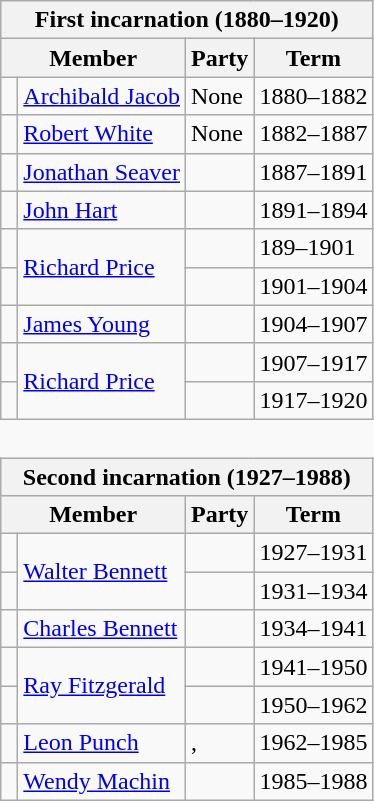<table class="wikitable" style='border-style: none none none none;'>
<tr>
<th colspan="4">First incarnation (1880–1920)</th>
</tr>
<tr>
<th colspan="2">Member</th>
<th>Party</th>
<th>Term</th>
</tr>
<tr style="background: #f9f9f9">
<td> </td>
<td><a href='#'>Archibald Jacob</a></td>
<td>None</td>
<td>1880–1882</td>
</tr>
<tr style="background: #f9f9f9">
<td> </td>
<td><a href='#'>Robert White</a></td>
<td>None</td>
<td>1882–1887</td>
</tr>
<tr style="background: #f9f9f9">
<td> </td>
<td><a href='#'>Jonathan Seaver</a></td>
<td></td>
<td>1887–1891</td>
</tr>
<tr style="background: #f9f9f9">
<td> </td>
<td><a href='#'>John Hart</a></td>
<td></td>
<td>1891–1894</td>
</tr>
<tr style="background: #f9f9f9">
<td> </td>
<td rowspan="2"><a href='#'>Richard Price</a></td>
<td></td>
<td>189–1901</td>
</tr>
<tr style="background: #f9f9f9">
<td> </td>
<td></td>
<td>1901–1904</td>
</tr>
<tr style="background: #f9f9f9">
<td> </td>
<td><a href='#'>James Young</a></td>
<td></td>
<td>1904–1907</td>
</tr>
<tr style="background: #f9f9f9">
<td> </td>
<td rowspan="2"><a href='#'>Richard Price</a></td>
<td></td>
<td>1907–1917</td>
</tr>
<tr style="background: #f9f9f9">
<td> </td>
<td></td>
<td>1917–1920</td>
</tr>
<tr>
<td colspan="4" style='border-style: none none none none;'> </td>
</tr>
<tr>
<th colspan="4">Second incarnation (1927–1988)</th>
</tr>
<tr>
<th colspan="2">Member</th>
<th>Party</th>
<th>Term</th>
</tr>
<tr style="background: #f9f9f9">
<td> </td>
<td rowspan="2"><a href='#'>Walter Bennett</a></td>
<td></td>
<td>1927–1931</td>
</tr>
<tr style="background: #f9f9f9">
<td> </td>
<td></td>
<td>1931–1934</td>
</tr>
<tr style="background: #f9f9f9">
<td> </td>
<td><a href='#'>Charles Bennett</a></td>
<td></td>
<td>1934–1941</td>
</tr>
<tr style="background: #f9f9f9">
<td> </td>
<td rowspan="2"><a href='#'>Ray Fitzgerald</a></td>
<td></td>
<td>1941–1950</td>
</tr>
<tr style="background: #f9f9f9">
<td> </td>
<td></td>
<td>1950–1962</td>
</tr>
<tr style="background: #f9f9f9">
<td> </td>
<td><a href='#'>Leon Punch</a></td>
<td>, </td>
<td>1962–1985</td>
</tr>
<tr style="background: #f9f9f9">
<td> </td>
<td><a href='#'>Wendy Machin</a></td>
<td></td>
<td>1985–1988</td>
</tr>
</table>
